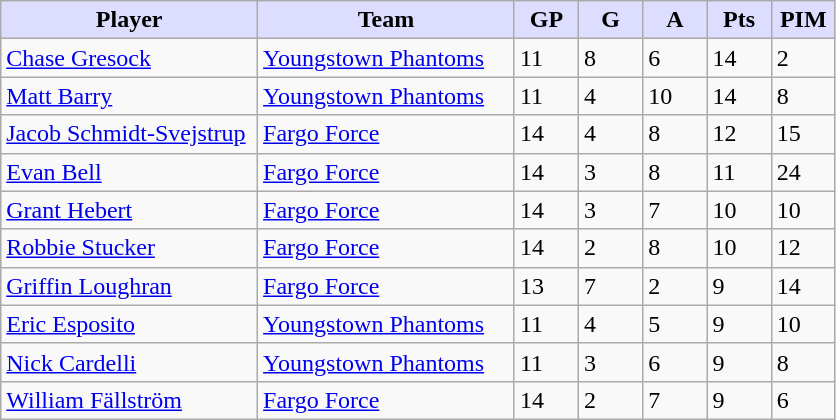<table class="wikitable">
<tr>
<th style="background:#ddf; width:30%;">Player</th>
<th style="background:#ddf; width:30%;">Team</th>
<th style="background:#ddf; width:7.5%;">GP</th>
<th style="background:#ddf; width:7.5%;">G</th>
<th style="background:#ddf; width:7.5%;">A</th>
<th style="background:#ddf; width:7.5%;">Pts</th>
<th style="background:#ddf; width:7.5%;">PIM</th>
</tr>
<tr>
<td><a href='#'>Chase Gresock</a></td>
<td><a href='#'>Youngstown Phantoms</a></td>
<td>11</td>
<td>8</td>
<td>6</td>
<td>14</td>
<td>2</td>
</tr>
<tr>
<td><a href='#'>Matt Barry</a></td>
<td><a href='#'>Youngstown Phantoms</a></td>
<td>11</td>
<td>4</td>
<td>10</td>
<td>14</td>
<td>8</td>
</tr>
<tr>
<td><a href='#'>Jacob Schmidt-Svejstrup</a></td>
<td><a href='#'>Fargo Force</a></td>
<td>14</td>
<td>4</td>
<td>8</td>
<td>12</td>
<td>15</td>
</tr>
<tr>
<td><a href='#'>Evan Bell</a></td>
<td><a href='#'>Fargo Force</a></td>
<td>14</td>
<td>3</td>
<td>8</td>
<td>11</td>
<td>24</td>
</tr>
<tr>
<td><a href='#'>Grant Hebert</a></td>
<td><a href='#'>Fargo Force</a></td>
<td>14</td>
<td>3</td>
<td>7</td>
<td>10</td>
<td>10</td>
</tr>
<tr>
<td><a href='#'>Robbie Stucker</a></td>
<td><a href='#'>Fargo Force</a></td>
<td>14</td>
<td>2</td>
<td>8</td>
<td>10</td>
<td>12</td>
</tr>
<tr>
<td><a href='#'>Griffin Loughran</a></td>
<td><a href='#'>Fargo Force</a></td>
<td>13</td>
<td>7</td>
<td>2</td>
<td>9</td>
<td>14</td>
</tr>
<tr>
<td><a href='#'>Eric Esposito</a></td>
<td><a href='#'>Youngstown Phantoms</a></td>
<td>11</td>
<td>4</td>
<td>5</td>
<td>9</td>
<td>10</td>
</tr>
<tr>
<td><a href='#'>Nick Cardelli</a></td>
<td><a href='#'>Youngstown Phantoms</a></td>
<td>11</td>
<td>3</td>
<td>6</td>
<td>9</td>
<td>8</td>
</tr>
<tr>
<td><a href='#'>William Fällström</a></td>
<td><a href='#'>Fargo Force</a></td>
<td>14</td>
<td>2</td>
<td>7</td>
<td>9</td>
<td>6</td>
</tr>
</table>
